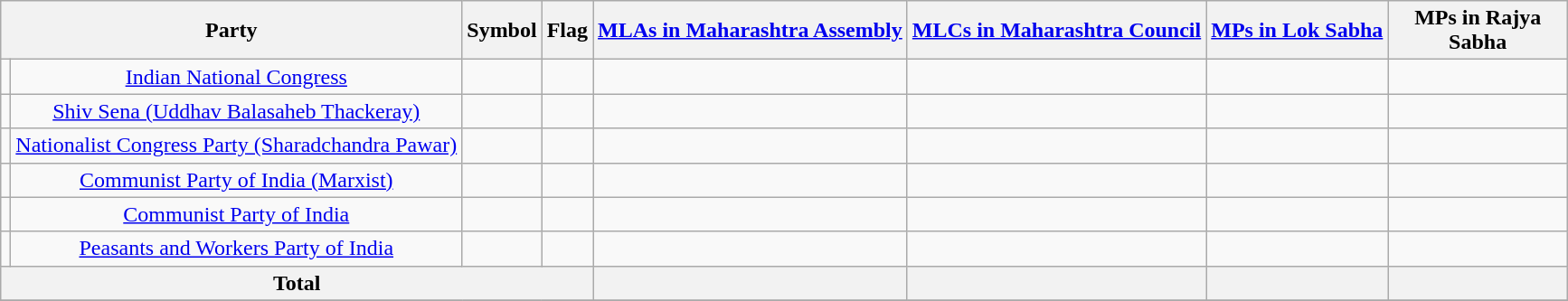<table class="wikitable sortable" style="text-align: center;">
<tr>
<th colspan=2>Party</th>
<th>Symbol</th>
<th>Flag</th>
<th><a href='#'>MLAs in Maharashtra Assembly</a></th>
<th><a href='#'>MLCs in Maharashtra Council</a></th>
<th><a href='#'>MPs in Lok Sabha</a></th>
<th style="width:125px;">MPs in Rajya Sabha</th>
</tr>
<tr>
<td bgcolor=></td>
<td><a href='#'>Indian National Congress</a></td>
<td></td>
<td></td>
<td></td>
<td></td>
<td></td>
<td></td>
</tr>
<tr>
<td bgcolor=></td>
<td><a href='#'>Shiv Sena (Uddhav Balasaheb Thackeray)</a></td>
<td></td>
<td></td>
<td></td>
<td></td>
<td></td>
<td></td>
</tr>
<tr>
<td bgcolor=></td>
<td><a href='#'>Nationalist Congress Party (Sharadchandra Pawar)</a></td>
<td></td>
<td></td>
<td></td>
<td></td>
<td></td>
<td></td>
</tr>
<tr>
<td bgcolor=></td>
<td><a href='#'>Communist Party of India (Marxist)</a></td>
<td></td>
<td></td>
<td></td>
<td></td>
<td></td>
<td></td>
</tr>
<tr>
<td bgcolor=></td>
<td><a href='#'>Communist Party of India</a></td>
<td></td>
<td></td>
<td></td>
<td></td>
<td></td>
<td></td>
</tr>
<tr>
<td bgcolor=></td>
<td><a href='#'>Peasants and Workers Party of India</a></td>
<td></td>
<td></td>
<td></td>
<td></td>
<td></td>
<td></td>
</tr>
<tr>
<th colspan="4"><strong>Total</strong></th>
<th></th>
<th></th>
<th></th>
<th></th>
</tr>
<tr>
</tr>
</table>
